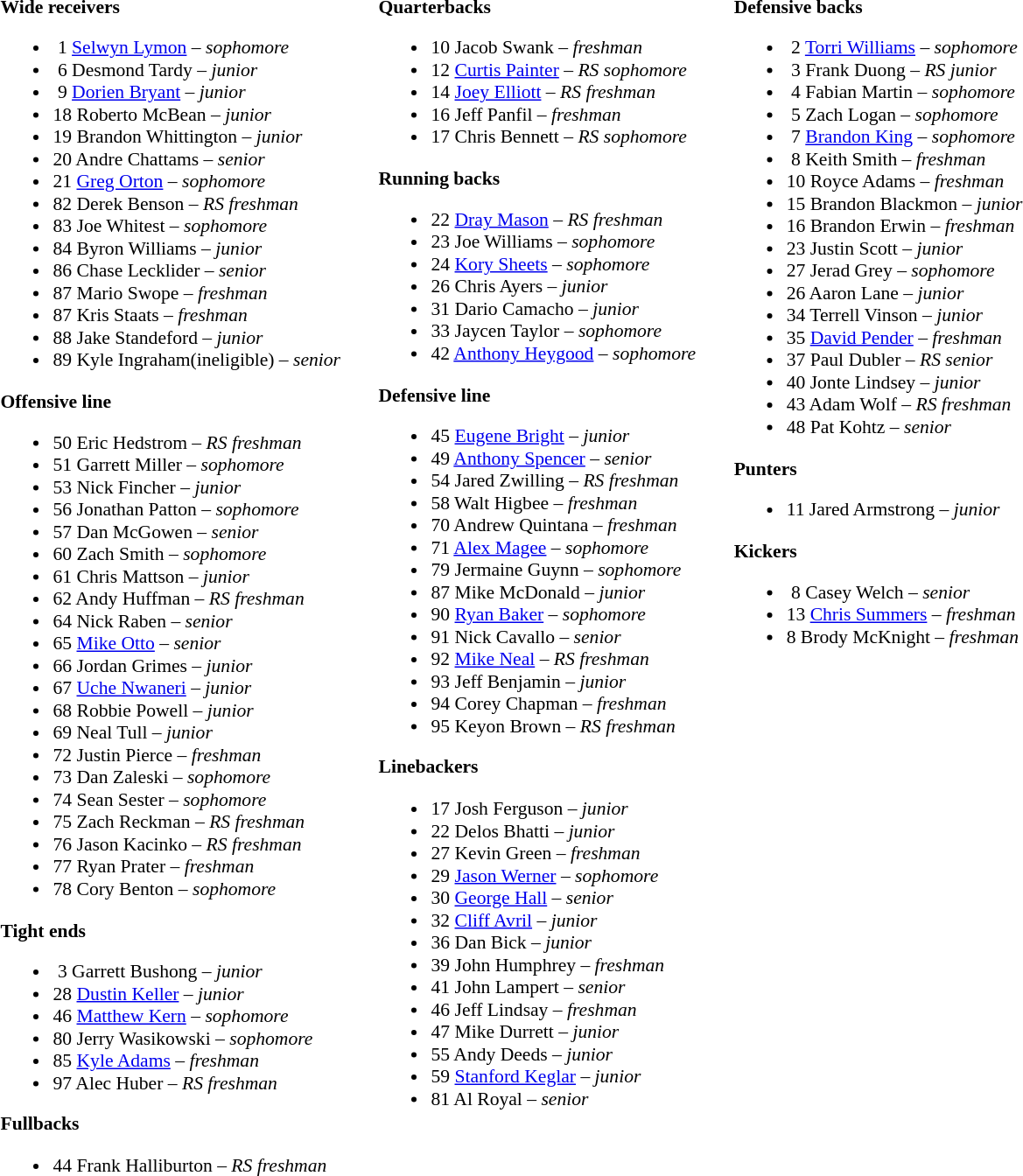<table class="toccolours" style="border-collapse:collapse; font-size:90%;">
<tr>
<td colspan="7" align="center"></td>
</tr>
<tr>
<td valign="top"><br><strong>Wide receivers</strong><ul><li> 1 <a href='#'>Selwyn Lymon</a> – <em>sophomore</em></li><li> 6 Desmond Tardy – <em>junior</em></li><li> 9 <a href='#'>Dorien Bryant</a> – <em>junior</em></li><li>18 Roberto McBean – <em>junior</em></li><li>19 Brandon Whittington – <em>junior</em></li><li>20 Andre Chattams – <em>senior</em></li><li>21 <a href='#'>Greg Orton</a> – <em>sophomore</em></li><li>82 Derek Benson – <em>RS freshman</em></li><li>83 Joe Whitest – <em>sophomore</em></li><li>84 Byron Williams – <em>junior</em></li><li>86 Chase Lecklider – <em>senior</em></li><li>87 Mario Swope – <em>freshman</em></li><li>87 Kris Staats – <em>freshman</em></li><li>88 Jake Standeford – <em>junior</em></li><li>89 Kyle Ingraham(ineligible) – <em>senior</em></li></ul><strong>Offensive line</strong><ul><li>50 Eric Hedstrom – <em>RS freshman</em></li><li>51 Garrett Miller – <em>sophomore</em></li><li>53 Nick Fincher – <em>junior</em></li><li>56 Jonathan Patton – <em>sophomore</em></li><li>57 Dan McGowen – <em>senior</em></li><li>60 Zach Smith – <em>sophomore</em></li><li>61 Chris Mattson – <em>junior</em></li><li>62 Andy Huffman – <em>RS freshman</em></li><li>64 Nick Raben – <em>senior</em></li><li>65 <a href='#'>Mike Otto</a> – <em>senior</em></li><li>66 Jordan Grimes – <em>junior</em></li><li>67 <a href='#'>Uche Nwaneri</a> – <em>junior</em></li><li>68 Robbie Powell – <em>junior</em></li><li>69 Neal Tull – <em>junior</em></li><li>72 Justin Pierce – <em>freshman</em></li><li>73 Dan Zaleski – <em>sophomore</em></li><li>74 Sean Sester – <em>sophomore</em></li><li>75 Zach Reckman – <em>RS freshman</em></li><li>76 Jason Kacinko – <em>RS freshman</em></li><li>77 Ryan Prater – <em>freshman</em></li><li>78 Cory Benton – <em>sophomore</em></li></ul><strong>Tight ends</strong><ul><li> 3 Garrett Bushong – <em>junior</em></li><li>28 <a href='#'>Dustin Keller</a> – <em>junior</em></li><li>46 <a href='#'>Matthew Kern</a> – <em>sophomore</em></li><li>80 Jerry Wasikowski – <em>sophomore</em></li><li>85 <a href='#'>Kyle Adams</a> – <em>freshman</em></li><li>97 Alec Huber – <em>RS freshman</em></li></ul><strong>Fullbacks</strong><ul><li>44 Frank Halliburton – <em>RS freshman</em></li></ul></td>
<td width="25"> </td>
<td valign="top"><br><strong>Quarterbacks</strong><ul><li>10 Jacob Swank – <em>freshman</em></li><li>12 <a href='#'>Curtis Painter</a> – <em>RS sophomore</em></li><li>14 <a href='#'>Joey Elliott</a> – <em>RS freshman</em></li><li>16 Jeff Panfil – <em>freshman</em></li><li>17 Chris Bennett – <em>RS sophomore</em></li></ul><strong>Running backs</strong><ul><li>22 <a href='#'>Dray Mason</a> – <em>RS freshman</em></li><li>23 Joe Williams – <em>sophomore</em></li><li>24 <a href='#'>Kory Sheets</a> – <em>sophomore</em></li><li>26 Chris Ayers – <em>junior</em></li><li>31 Dario Camacho – <em>junior</em></li><li>33 Jaycen Taylor – <em>sophomore</em></li><li>42 <a href='#'>Anthony Heygood</a> – <em>sophomore</em></li></ul><strong>Defensive line</strong><ul><li>45 <a href='#'>Eugene Bright</a> – <em>junior</em></li><li>49 <a href='#'>Anthony Spencer</a> – <em>senior</em></li><li>54 Jared Zwilling – <em>RS freshman</em></li><li>58 Walt Higbee – <em>freshman</em></li><li>70 Andrew Quintana – <em>freshman</em></li><li>71 <a href='#'>Alex Magee</a> – <em>sophomore</em></li><li>79 Jermaine Guynn – <em>sophomore</em></li><li>87 Mike McDonald – <em>junior</em></li><li>90 <a href='#'>Ryan Baker</a> – <em>sophomore</em></li><li>91 Nick Cavallo – <em>senior</em></li><li>92 <a href='#'>Mike Neal</a> – <em>RS freshman</em></li><li>93 Jeff Benjamin – <em>junior</em></li><li>94 Corey Chapman – <em>freshman</em></li><li>95 Keyon Brown – <em>RS freshman</em></li></ul><strong>Linebackers</strong><ul><li>17 Josh Ferguson – <em>junior</em></li><li>22 Delos Bhatti – <em>junior</em></li><li>27 Kevin Green – <em>freshman</em></li><li>29 <a href='#'>Jason Werner</a> – <em>sophomore</em></li><li>30 <a href='#'>George Hall</a> – <em>senior</em></li><li>32 <a href='#'>Cliff Avril</a> – <em>junior</em></li><li>36 Dan Bick – <em>junior</em></li><li>39 John Humphrey – <em>freshman</em></li><li>41 John Lampert – <em>senior</em></li><li>46 Jeff Lindsay – <em>freshman</em></li><li>47 Mike Durrett – <em>junior</em></li><li>55 Andy Deeds – <em>junior</em></li><li>59 <a href='#'>Stanford Keglar</a> – <em>junior</em></li><li>81 Al Royal – <em>senior</em></li></ul></td>
<td width="25"> </td>
<td valign="top"><br><strong>Defensive backs</strong><ul><li> 2 <a href='#'>Torri Williams</a> – <em>sophomore</em></li><li> 3 Frank Duong – <em>RS junior</em></li><li> 4 Fabian Martin – <em>sophomore</em></li><li> 5 Zach Logan – <em>sophomore</em></li><li> 7 <a href='#'>Brandon King</a> – <em>sophomore</em></li><li> 8 Keith Smith – <em>freshman</em></li><li>10 Royce Adams – <em>freshman</em></li><li>15 Brandon Blackmon – <em>junior</em></li><li>16 Brandon Erwin – <em>freshman</em></li><li>23 Justin Scott – <em>junior</em></li><li>27 Jerad Grey – <em>sophomore</em></li><li>26 Aaron Lane – <em>junior</em></li><li>34 Terrell Vinson – <em>junior</em></li><li>35 <a href='#'>David Pender</a> – <em>freshman</em></li><li>37 Paul Dubler – <em>RS senior</em></li><li>40 Jonte Lindsey – <em>junior</em></li><li>43 Adam Wolf – <em>RS freshman</em></li><li>48 Pat Kohtz – <em>senior</em></li></ul><strong>Punters</strong><ul><li>11 Jared Armstrong – <em>junior</em></li></ul><strong>Kickers</strong><ul><li> 8 Casey Welch – <em>senior</em></li><li>13 <a href='#'>Chris Summers</a> – <em>freshman</em></li><li>8  Brody McKnight – <em>freshman</em></li></ul></td>
</tr>
</table>
